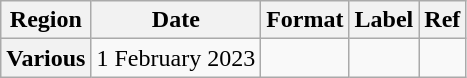<table class="wikitable">
<tr>
<th>Region</th>
<th>Date</th>
<th>Format</th>
<th>Label</th>
<th>Ref</th>
</tr>
<tr>
<th scope="row">Various</th>
<td>1 February 2023</td>
<td></td>
<td></td>
<td></td>
</tr>
</table>
